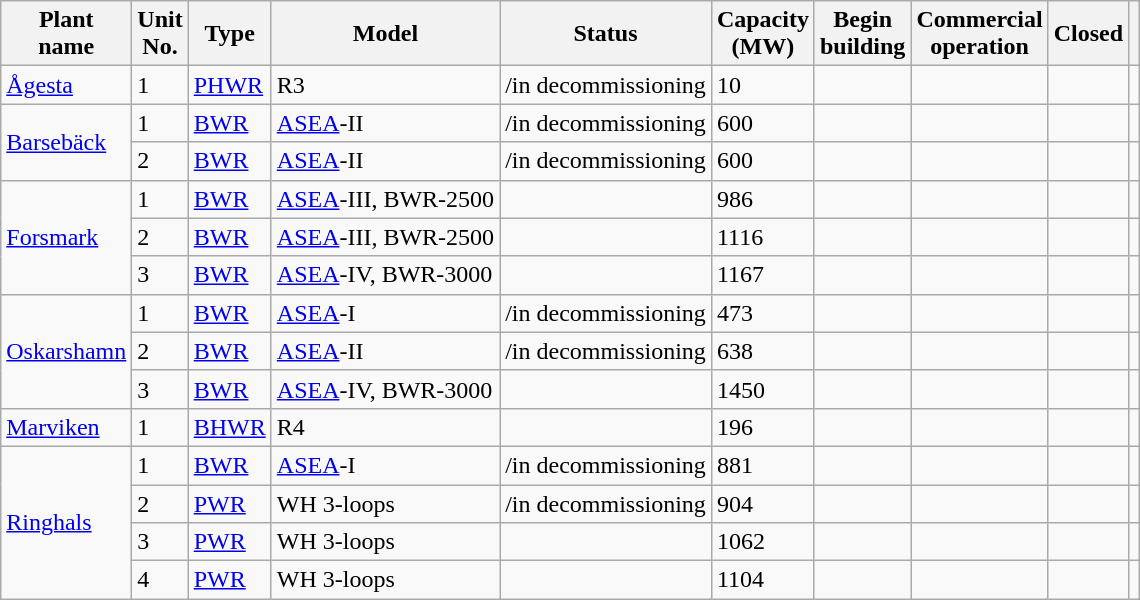<table class="wikitable sortable mw-datatable">
<tr>
<th>Plant<br>name</th>
<th>Unit<br>No.</th>
<th>Type</th>
<th>Model</th>
<th>Status</th>
<th>Capacity<br>(MW)</th>
<th>Begin<br>building</th>
<th>Commercial<br>operation</th>
<th>Closed</th>
<th></th>
</tr>
<tr>
<td><a href='#'>Ågesta</a></td>
<td>1</td>
<td><a href='#'>PHWR</a></td>
<td>R3</td>
<td>/in decommissioning</td>
<td>10</td>
<td></td>
<td></td>
<td></td>
<td></td>
</tr>
<tr>
<td rowspan=2><a href='#'>Barsebäck</a></td>
<td>1</td>
<td><a href='#'>BWR</a></td>
<td><a href='#'>ASEA</a>-II</td>
<td>/in decommissioning</td>
<td>600</td>
<td></td>
<td></td>
<td></td>
<td></td>
</tr>
<tr>
<td>2</td>
<td><a href='#'>BWR</a></td>
<td><a href='#'>ASEA</a>-II</td>
<td>/in decommissioning</td>
<td>600</td>
<td></td>
<td></td>
<td></td>
<td></td>
</tr>
<tr>
<td rowspan=3><a href='#'>Forsmark</a></td>
<td>1</td>
<td><a href='#'>BWR</a></td>
<td><a href='#'>ASEA</a>-III, BWR-2500</td>
<td></td>
<td>986</td>
<td></td>
<td></td>
<td></td>
<td></td>
</tr>
<tr>
<td>2</td>
<td><a href='#'>BWR</a></td>
<td><a href='#'>ASEA</a>-III, BWR-2500</td>
<td></td>
<td>1116</td>
<td></td>
<td></td>
<td></td>
<td></td>
</tr>
<tr>
<td>3</td>
<td><a href='#'>BWR</a></td>
<td><a href='#'>ASEA</a>-IV, BWR-3000</td>
<td></td>
<td>1167</td>
<td></td>
<td></td>
<td></td>
<td></td>
</tr>
<tr>
<td rowspan=3><a href='#'>Oskarshamn</a></td>
<td>1</td>
<td><a href='#'>BWR</a></td>
<td><a href='#'>ASEA</a>-I</td>
<td>/in decommissioning</td>
<td>473</td>
<td></td>
<td></td>
<td></td>
<td></td>
</tr>
<tr>
<td>2</td>
<td><a href='#'>BWR</a></td>
<td><a href='#'>ASEA</a>-II</td>
<td>/in decommissioning</td>
<td>638</td>
<td></td>
<td></td>
<td></td>
<td></td>
</tr>
<tr>
<td>3</td>
<td><a href='#'>BWR</a></td>
<td><a href='#'>ASEA</a>-IV, BWR-3000</td>
<td></td>
<td>1450</td>
<td></td>
<td></td>
<td></td>
<td></td>
</tr>
<tr>
<td><a href='#'>Marviken</a></td>
<td>1</td>
<td><a href='#'>BHWR</a></td>
<td>R4</td>
<td></td>
<td>196</td>
<td></td>
<td></td>
<td></td>
<td><br></td>
</tr>
<tr>
<td rowspan=4><a href='#'>Ringhals</a></td>
<td>1</td>
<td><a href='#'>BWR</a></td>
<td><a href='#'>ASEA</a>-I</td>
<td>/in decommissioning</td>
<td>881</td>
<td></td>
<td></td>
<td></td>
<td></td>
</tr>
<tr>
<td>2</td>
<td><a href='#'>PWR</a></td>
<td>WH 3-loops</td>
<td>/in decommissioning</td>
<td>904</td>
<td></td>
<td></td>
<td></td>
<td></td>
</tr>
<tr>
<td>3</td>
<td><a href='#'>PWR</a></td>
<td>WH 3-loops</td>
<td></td>
<td>1062</td>
<td></td>
<td></td>
<td></td>
<td></td>
</tr>
<tr>
<td>4</td>
<td><a href='#'>PWR</a></td>
<td>WH 3-loops</td>
<td></td>
<td>1104</td>
<td></td>
<td></td>
<td></td>
<td></td>
</tr>
</table>
